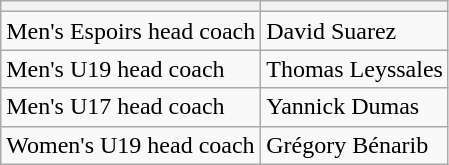<table class="wikitable plainrowheaders sortable" style="text-align:left">
<tr>
<th></th>
<th></th>
</tr>
<tr>
<td>Men's Espoirs head coach</td>
<td> David Suarez</td>
</tr>
<tr>
<td>Men's U19 head coach</td>
<td> Thomas Leyssales</td>
</tr>
<tr>
<td>Men's U17 head coach</td>
<td> Yannick Dumas</td>
</tr>
<tr>
<td>Women's U19 head coach</td>
<td> Grégory Bénarib</td>
</tr>
</table>
